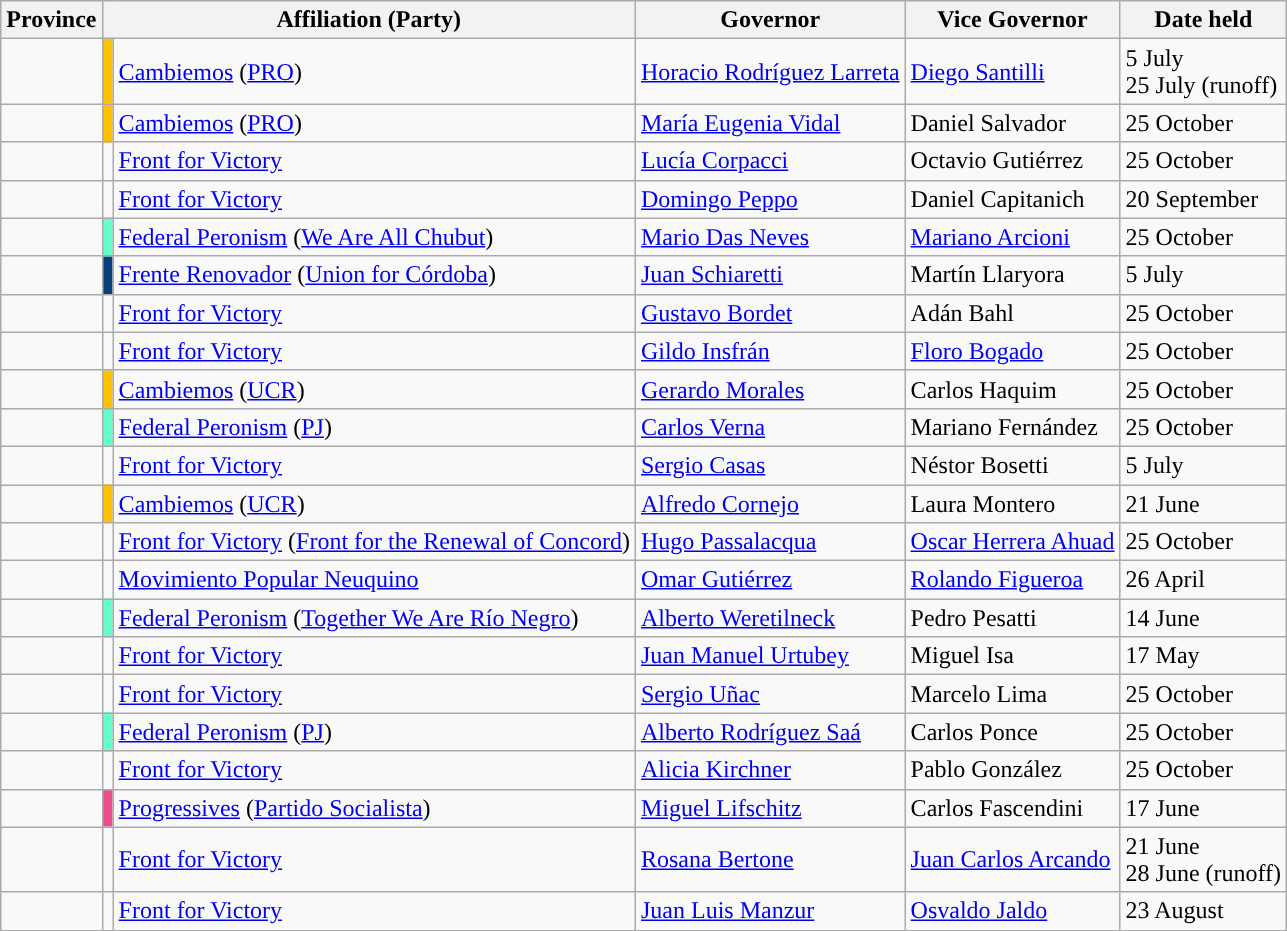<table class = "sortable wikitable">
<tr>
<th>Province</th>
<th colspan="2">Affiliation (Party)</th>
<th>Governor</th>
<th>Vice Governor</th>
<th>Date held</th>
</tr>
<tr>
<td><br></td>
<td bgcolor="#FFC000"></td>
<td><a href='#'>Cambiemos</a> (<a href='#'>PRO</a>)</td>
<td><a href='#'>Horacio Rodríguez Larreta</a></td>
<td><a href='#'>Diego Santilli</a></td>
<td>5 July <br> 25 July (runoff)</td>
</tr>
<tr>
<td></td>
<td bgcolor="#FFC000"></td>
<td><a href='#'>Cambiemos</a> (<a href='#'>PRO</a>)</td>
<td><a href='#'>María Eugenia Vidal</a></td>
<td>Daniel Salvador</td>
<td>25 October</td>
</tr>
<tr>
<td></td>
<td></td>
<td><a href='#'>Front for Victory</a></td>
<td><a href='#'>Lucía Corpacci</a></td>
<td>Octavio Gutiérrez</td>
<td>25 October</td>
</tr>
<tr>
<td></td>
<td></td>
<td><a href='#'>Front for Victory</a></td>
<td><a href='#'>Domingo Peppo</a></td>
<td>Daniel Capitanich</td>
<td>20 September</td>
</tr>
<tr>
<td></td>
<td bgcolor="#66FFCC"></td>
<td><a href='#'>Federal Peronism</a> (<a href='#'>We Are All Chubut</a>)</td>
<td><a href='#'>Mario Das Neves</a></td>
<td><a href='#'>Mariano Arcioni</a></td>
<td>25 October</td>
</tr>
<tr>
<td></td>
<td bgcolor="#0A3F7A"></td>
<td><a href='#'>Frente Renovador</a> (<a href='#'>Union for Córdoba</a>)</td>
<td><a href='#'>Juan Schiaretti</a></td>
<td>Martín Llaryora</td>
<td>5 July</td>
</tr>
<tr>
<td></td>
<td></td>
<td><a href='#'>Front for Victory</a></td>
<td><a href='#'>Gustavo Bordet</a></td>
<td>Adán Bahl</td>
<td>25 October</td>
</tr>
<tr>
<td></td>
<td></td>
<td><a href='#'>Front for Victory</a></td>
<td><a href='#'>Gildo Insfrán</a></td>
<td><a href='#'>Floro Bogado</a></td>
<td>25 October</td>
</tr>
<tr>
<td></td>
<td bgcolor="#FFC000"></td>
<td><a href='#'>Cambiemos</a> (<a href='#'>UCR</a>)</td>
<td><a href='#'>Gerardo Morales</a></td>
<td>Carlos Haquim</td>
<td>25 October</td>
</tr>
<tr>
<td></td>
<td bgcolor="#66FFCC"></td>
<td><a href='#'>Federal Peronism</a> (<a href='#'>PJ</a>)</td>
<td><a href='#'>Carlos Verna</a></td>
<td>Mariano Fernández</td>
<td>25 October</td>
</tr>
<tr>
<td></td>
<td></td>
<td><a href='#'>Front for Victory</a></td>
<td><a href='#'>Sergio Casas</a></td>
<td>Néstor Bosetti</td>
<td>5 July</td>
</tr>
<tr>
<td></td>
<td bgcolor="#FFC000"></td>
<td><a href='#'>Cambiemos</a> (<a href='#'>UCR</a>)</td>
<td><a href='#'>Alfredo Cornejo</a></td>
<td>Laura Montero</td>
<td>21 June</td>
</tr>
<tr>
<td></td>
<td></td>
<td><a href='#'>Front for Victory</a> (<a href='#'>Front for the Renewal of Concord</a>)</td>
<td><a href='#'>Hugo Passalacqua</a></td>
<td><a href='#'>Oscar Herrera Ahuad</a></td>
<td>25 October</td>
</tr>
<tr>
<td></td>
<td></td>
<td><a href='#'>Movimiento Popular Neuquino</a></td>
<td><a href='#'>Omar Gutiérrez</a></td>
<td><a href='#'>Rolando Figueroa</a></td>
<td>26 April</td>
</tr>
<tr>
<td></td>
<td bgcolor="#66FFCC"></td>
<td><a href='#'>Federal Peronism</a> (<a href='#'>Together We Are Río Negro</a>)</td>
<td><a href='#'>Alberto Weretilneck</a></td>
<td>Pedro Pesatti</td>
<td>14 June</td>
</tr>
<tr>
<td></td>
<td></td>
<td><a href='#'>Front for Victory</a></td>
<td><a href='#'>Juan Manuel Urtubey</a></td>
<td>Miguel Isa</td>
<td>17 May</td>
</tr>
<tr>
<td></td>
<td></td>
<td><a href='#'>Front for Victory</a></td>
<td><a href='#'>Sergio Uñac</a></td>
<td>Marcelo Lima</td>
<td>25 October</td>
</tr>
<tr>
<td></td>
<td bgcolor="#66FFCC"></td>
<td><a href='#'>Federal Peronism</a> (<a href='#'>PJ</a>)</td>
<td><a href='#'>Alberto Rodríguez Saá</a></td>
<td>Carlos Ponce</td>
<td>25 October</td>
</tr>
<tr>
<td></td>
<td></td>
<td><a href='#'>Front for Victory</a></td>
<td><a href='#'>Alicia Kirchner</a></td>
<td>Pablo González</td>
<td>25 October</td>
</tr>
<tr>
<td></td>
<td bgcolor="#EE4D8B"></td>
<td><a href='#'>Progressives</a> (<a href='#'>Partido Socialista</a>)</td>
<td><a href='#'>Miguel Lifschitz</a></td>
<td>Carlos Fascendini</td>
<td>17 June</td>
</tr>
<tr>
<td></td>
<td></td>
<td><a href='#'>Front for Victory</a></td>
<td><a href='#'>Rosana Bertone</a></td>
<td><a href='#'>Juan Carlos Arcando</a></td>
<td>21 June <br> 28 June (runoff)</td>
</tr>
<tr>
<td></td>
<td></td>
<td><a href='#'>Front for Victory</a></td>
<td><a href='#'>Juan Luis Manzur</a></td>
<td><a href='#'>Osvaldo Jaldo</a></td>
<td>23 August</td>
</tr>
<tr>
</tr>
</table>
